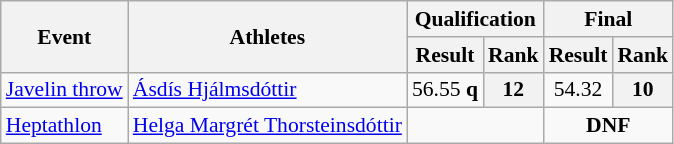<table class="wikitable" border="1" style="font-size:90%">
<tr>
<th rowspan="2">Event</th>
<th rowspan="2">Athletes</th>
<th colspan="2">Qualification</th>
<th colspan="2">Final</th>
</tr>
<tr>
<th>Result</th>
<th>Rank</th>
<th>Result</th>
<th>Rank</th>
</tr>
<tr>
<td><a href='#'>Javelin throw</a></td>
<td><a href='#'>Ásdís Hjálmsdóttir</a></td>
<td align=center>56.55 <strong>q</strong></td>
<th align=center>12</th>
<td align=center>54.32</td>
<th align=center>10</th>
</tr>
<tr>
<td><a href='#'>Heptathlon</a></td>
<td><a href='#'>Helga Margrét Thorsteinsdóttir</a></td>
<td align=center colspan=2></td>
<td align=center colspan=2><strong>DNF</strong></td>
</tr>
</table>
